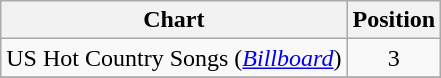<table class="wikitable">
<tr>
<th scope="col">Chart</th>
<th scope="col">Position</th>
</tr>
<tr>
<td>US Hot Country Songs (<em><a href='#'>Billboard</a></em>)</td>
<td align="center">3</td>
</tr>
<tr>
</tr>
</table>
